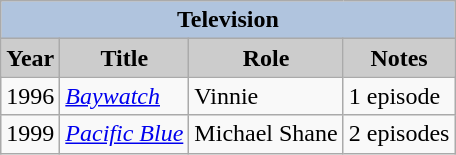<table class="wikitable sortable">
<tr style="text-align:center;">
<th colspan=4 style="background:#B0C4DE;">Television</th>
</tr>
<tr style="text-align:center;">
<th style="background:#ccc;">Year</th>
<th style="background:#ccc;">Title</th>
<th style="background:#ccc;">Role</th>
<th style="background:#ccc;">Notes</th>
</tr>
<tr>
<td>1996</td>
<td><em><a href='#'>Baywatch</a></em></td>
<td>Vinnie</td>
<td>1 episode</td>
</tr>
<tr>
<td>1999</td>
<td><em><a href='#'>Pacific Blue</a></em></td>
<td>Michael Shane</td>
<td>2 episodes</td>
</tr>
</table>
